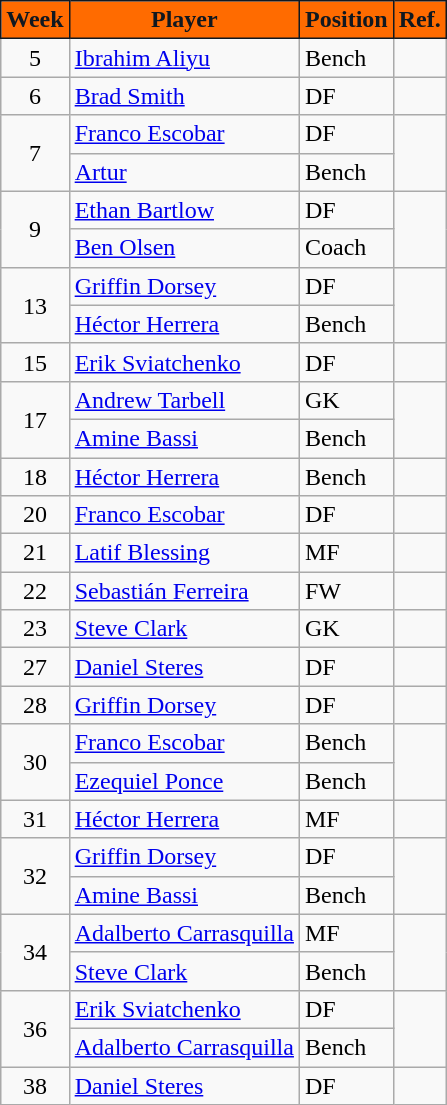<table class=wikitable>
<tr>
<th style="background:#FF6B00; color:#101820; border:1px solid #101820; text-align:center;">Week</th>
<th style="background:#FF6B00; color:#101820; border:1px solid #101820; text-align:center;">Player</th>
<th style="background:#FF6B00; color:#101820; border:1px solid #101820; text-align:center;">Position</th>
<th style="background:#FF6B00; color:#101820; border:1px solid #101820; text-align:center;">Ref.</th>
</tr>
<tr>
<td align="center">5</td>
<td> <a href='#'>Ibrahim Aliyu</a></td>
<td>Bench</td>
<td></td>
</tr>
<tr>
<td align="center">6</td>
<td> <a href='#'>Brad Smith</a></td>
<td>DF</td>
<td></td>
</tr>
<tr>
<td rowspan="2" align="center">7</td>
<td> <a href='#'>Franco Escobar</a></td>
<td>DF</td>
<td rowspan="2"></td>
</tr>
<tr>
<td> <a href='#'>Artur</a></td>
<td>Bench</td>
</tr>
<tr>
<td rowspan="2" align="center">9</td>
<td> <a href='#'>Ethan Bartlow</a></td>
<td>DF</td>
<td rowspan="2"></td>
</tr>
<tr>
<td> <a href='#'>Ben Olsen</a></td>
<td>Coach</td>
</tr>
<tr>
<td rowspan="2" align="center">13</td>
<td> <a href='#'>Griffin Dorsey</a></td>
<td>DF</td>
<td rowspan="2"></td>
</tr>
<tr>
<td> <a href='#'>Héctor Herrera</a></td>
<td>Bench</td>
</tr>
<tr>
<td align="center">15</td>
<td> <a href='#'>Erik Sviatchenko</a></td>
<td>DF</td>
<td></td>
</tr>
<tr>
<td rowspan="2" align="center">17</td>
<td> <a href='#'>Andrew Tarbell</a></td>
<td>GK</td>
<td rowspan="2"></td>
</tr>
<tr>
<td> <a href='#'>Amine Bassi</a></td>
<td>Bench</td>
</tr>
<tr>
<td align="center">18</td>
<td> <a href='#'>Héctor Herrera</a></td>
<td>Bench</td>
<td></td>
</tr>
<tr>
<td align="center">20</td>
<td> <a href='#'>Franco Escobar</a></td>
<td>DF</td>
<td></td>
</tr>
<tr>
<td align="center">21</td>
<td> <a href='#'>Latif Blessing</a></td>
<td>MF</td>
<td></td>
</tr>
<tr>
<td align="center">22</td>
<td> <a href='#'>Sebastián Ferreira</a></td>
<td>FW</td>
<td></td>
</tr>
<tr>
<td align="center">23</td>
<td> <a href='#'>Steve Clark</a></td>
<td>GK</td>
<td></td>
</tr>
<tr>
<td align="center">27</td>
<td> <a href='#'>Daniel Steres</a></td>
<td>DF</td>
<td></td>
</tr>
<tr>
<td align="center">28</td>
<td> <a href='#'>Griffin Dorsey</a></td>
<td>DF</td>
<td></td>
</tr>
<tr>
<td rowspan="2" align="center">30</td>
<td> <a href='#'>Franco Escobar</a></td>
<td>Bench</td>
<td rowspan="2"></td>
</tr>
<tr>
<td> <a href='#'>Ezequiel Ponce</a></td>
<td>Bench</td>
</tr>
<tr>
<td align="center">31</td>
<td> <a href='#'>Héctor Herrera</a></td>
<td>MF</td>
<td></td>
</tr>
<tr>
<td rowspan="2" align="center">32</td>
<td> <a href='#'>Griffin Dorsey</a></td>
<td>DF</td>
<td rowspan="2"></td>
</tr>
<tr>
<td> <a href='#'>Amine Bassi</a></td>
<td>Bench</td>
</tr>
<tr>
<td rowspan="2" align="center">34</td>
<td> <a href='#'>Adalberto Carrasquilla</a></td>
<td>MF</td>
<td rowspan="2"></td>
</tr>
<tr>
<td> <a href='#'>Steve Clark</a></td>
<td>Bench</td>
</tr>
<tr>
<td rowspan="2" align="center">36</td>
<td> <a href='#'>Erik Sviatchenko</a></td>
<td>DF</td>
<td rowspan="2"></td>
</tr>
<tr>
<td> <a href='#'>Adalberto Carrasquilla</a></td>
<td>Bench</td>
</tr>
<tr>
<td align="center">38</td>
<td> <a href='#'>Daniel Steres</a></td>
<td>DF</td>
<td></td>
</tr>
</table>
